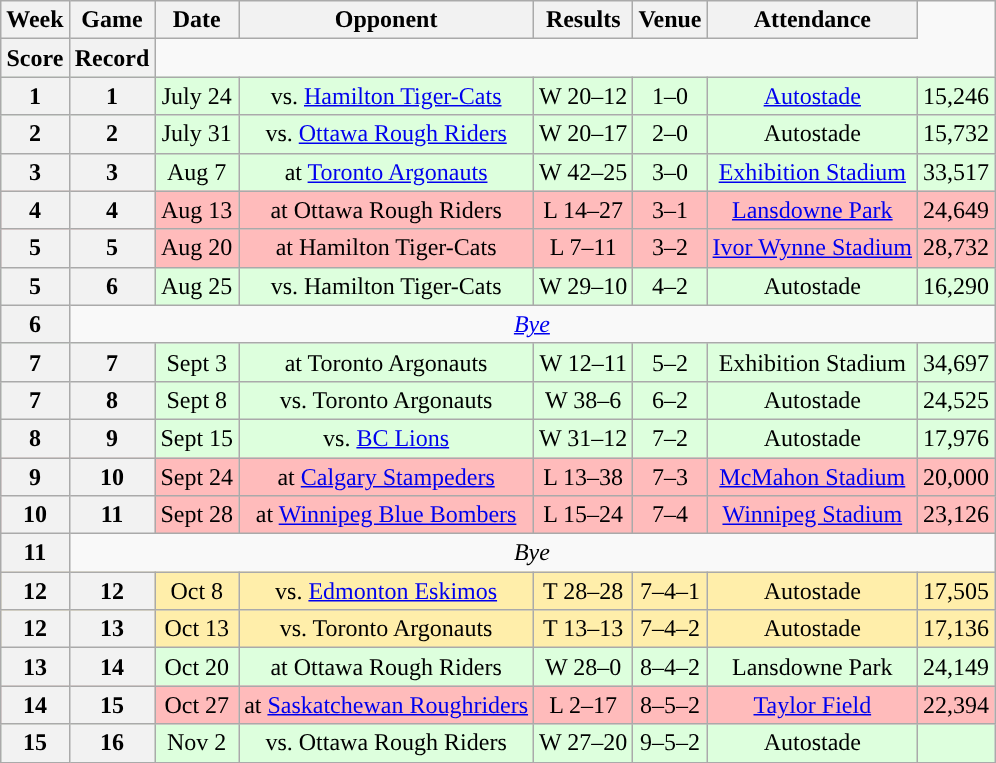<table class="wikitable" style="text-align:center">
<tr>
<th scope="col">Week</th>
<th scope="col">Game</th>
<th scope="col">Date</th>
<th scope="col">Opponent</th>
<th scope="col">Results</th>
<th scope="col">Venue</th>
<th scope="col">Attendance</th>
</tr>
<tr>
<th scope="col">Score</th>
<th scope="col">Record</th>
</tr>
<tr style="background:#ddffdd">
<th>1</th>
<th>1</th>
<td>July 24</td>
<td>vs. <a href='#'>Hamilton Tiger-Cats</a></td>
<td>W 20–12</td>
<td>1–0</td>
<td><a href='#'>Autostade</a></td>
<td>15,246</td>
</tr>
<tr style="background:#ddffdd">
<th>2</th>
<th>2</th>
<td>July 31</td>
<td>vs. <a href='#'>Ottawa Rough Riders</a></td>
<td>W 20–17</td>
<td>2–0</td>
<td>Autostade</td>
<td>15,732</td>
</tr>
<tr style="background:#ddffdd">
<th>3</th>
<th>3</th>
<td>Aug 7</td>
<td>at <a href='#'>Toronto Argonauts</a></td>
<td>W 42–25</td>
<td>3–0</td>
<td><a href='#'>Exhibition Stadium</a></td>
<td>33,517</td>
</tr>
<tr style="background:#ffbbbb">
<th>4</th>
<th>4</th>
<td>Aug 13</td>
<td>at Ottawa Rough Riders</td>
<td>L 14–27</td>
<td>3–1</td>
<td><a href='#'>Lansdowne Park</a></td>
<td>24,649</td>
</tr>
<tr style="background:#ffbbbb">
<th>5</th>
<th>5</th>
<td>Aug 20</td>
<td>at Hamilton Tiger-Cats</td>
<td>L 7–11</td>
<td>3–2</td>
<td><a href='#'>Ivor Wynne Stadium</a></td>
<td>28,732</td>
</tr>
<tr style="background:#ddffdd">
<th>5</th>
<th>6</th>
<td>Aug 25</td>
<td>vs. Hamilton Tiger-Cats</td>
<td>W 29–10</td>
<td>4–2</td>
<td>Autostade</td>
<td>16,290</td>
</tr>
<tr>
<th>6</th>
<td colspan=7><em><a href='#'>Bye</a></em></td>
</tr>
<tr style="background:#ddffdd">
<th>7</th>
<th>7</th>
<td>Sept 3</td>
<td>at Toronto Argonauts</td>
<td>W 12–11</td>
<td>5–2</td>
<td>Exhibition Stadium</td>
<td>34,697</td>
</tr>
<tr style="background:#ddffdd">
<th>7</th>
<th>8</th>
<td>Sept 8</td>
<td>vs. Toronto Argonauts</td>
<td>W 38–6</td>
<td>6–2</td>
<td>Autostade</td>
<td>24,525</td>
</tr>
<tr style="background:#ddffdd">
<th>8</th>
<th>9</th>
<td>Sept 15</td>
<td>vs. <a href='#'>BC Lions</a></td>
<td>W 31–12</td>
<td>7–2</td>
<td>Autostade</td>
<td>17,976</td>
</tr>
<tr style="background:#ffbbbb">
<th>9</th>
<th>10</th>
<td>Sept 24</td>
<td>at <a href='#'>Calgary Stampeders</a></td>
<td>L 13–38</td>
<td>7–3</td>
<td><a href='#'>McMahon Stadium</a></td>
<td>20,000</td>
</tr>
<tr style="background:#ffbbbb">
<th>10</th>
<th>11</th>
<td>Sept 28</td>
<td>at <a href='#'>Winnipeg Blue Bombers</a></td>
<td>L 15–24</td>
<td>7–4</td>
<td><a href='#'>Winnipeg Stadium</a></td>
<td>23,126</td>
</tr>
<tr>
<th>11</th>
<td colspan=7><em>Bye</em></td>
</tr>
<tr style="background:#ffeeaa">
<th>12</th>
<th>12</th>
<td>Oct 8</td>
<td>vs. <a href='#'>Edmonton Eskimos</a></td>
<td>T 28–28</td>
<td>7–4–1</td>
<td>Autostade</td>
<td>17,505</td>
</tr>
<tr style="background:#ffeeaa">
<th>12</th>
<th>13</th>
<td>Oct 13</td>
<td>vs. Toronto Argonauts</td>
<td>T 13–13</td>
<td>7–4–2</td>
<td>Autostade</td>
<td>17,136</td>
</tr>
<tr style="background:#ddffdd">
<th>13</th>
<th>14</th>
<td>Oct 20</td>
<td>at Ottawa Rough Riders</td>
<td>W 28–0</td>
<td>8–4–2</td>
<td>Lansdowne Park</td>
<td>24,149</td>
</tr>
<tr style="background:#ffbbbb">
<th>14</th>
<th>15</th>
<td>Oct 27</td>
<td>at <a href='#'>Saskatchewan Roughriders</a></td>
<td>L 2–17</td>
<td>8–5–2</td>
<td><a href='#'>Taylor Field</a></td>
<td>22,394</td>
</tr>
<tr style="background:#ddffdd">
<th>15</th>
<th>16</th>
<td>Nov 2</td>
<td>vs. Ottawa Rough Riders</td>
<td>W 27–20</td>
<td>9–5–2</td>
<td>Autostade</td>
<td></td>
</tr>
</table>
